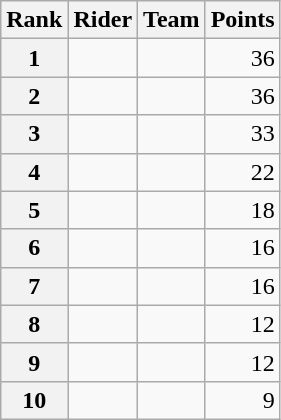<table class="wikitable" margin-bottom:0;">
<tr>
<th scope="col">Rank</th>
<th scope="col">Rider</th>
<th scope="col">Team</th>
<th scope="col">Points</th>
</tr>
<tr>
<th scope="row">1</th>
<td> </td>
<td></td>
<td align="right">36</td>
</tr>
<tr>
<th scope="row">2</th>
<td></td>
<td></td>
<td align="right">36</td>
</tr>
<tr>
<th scope="row">3</th>
<td></td>
<td></td>
<td align="right">33</td>
</tr>
<tr>
<th scope="row">4</th>
<td> </td>
<td></td>
<td align="right">22</td>
</tr>
<tr>
<th scope="row">5</th>
<td></td>
<td></td>
<td align="right">18</td>
</tr>
<tr>
<th scope="row">6</th>
<td></td>
<td></td>
<td align="right">16</td>
</tr>
<tr>
<th scope="row">7</th>
<td></td>
<td></td>
<td align="right">16</td>
</tr>
<tr>
<th scope="row">8</th>
<td></td>
<td></td>
<td align="right">12</td>
</tr>
<tr>
<th scope="row">9</th>
<td></td>
<td></td>
<td align="right">12</td>
</tr>
<tr>
<th scope="row">10</th>
<td></td>
<td></td>
<td align="right">9</td>
</tr>
</table>
